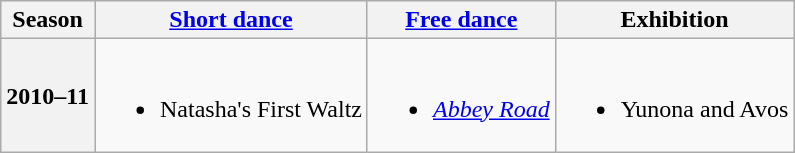<table class="wikitable" style="text-align: center">
<tr>
<th>Season</th>
<th><a href='#'>Short dance</a></th>
<th><a href='#'>Free dance</a></th>
<th>Exhibition</th>
</tr>
<tr>
<th>2010–11</th>
<td><br><ul><li>Natasha's First Waltz <br></li></ul></td>
<td><br><ul><li><em><a href='#'>Abbey Road</a></em> <br></li></ul></td>
<td><br><ul><li>Yunona and Avos <br></li></ul></td>
</tr>
</table>
